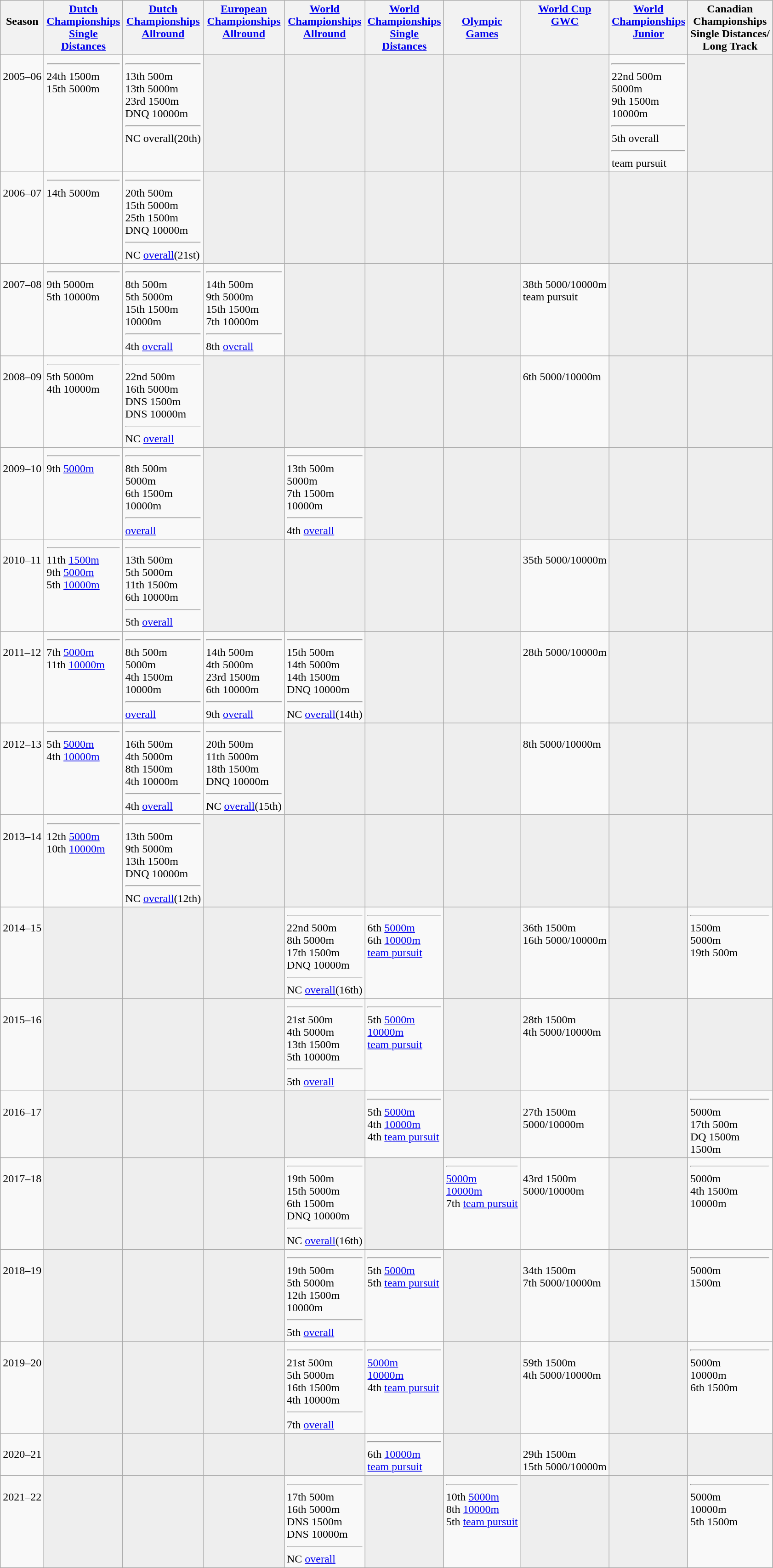<table class="wikitable">
<tr style="vertical-align: top;">
<th><br> Season</th>
<th><a href='#'>Dutch <br> Championships <br> Single <br> Distances</a></th>
<th><a href='#'>Dutch <br> Championships <br> Allround</a></th>
<th><a href='#'>European <br> Championships <br> Allround</a></th>
<th><a href='#'>World <br> Championships <br> Allround</a></th>
<th><a href='#'>World <br> Championships <br> Single <br> Distances</a></th>
<th> <br> <a href='#'>Olympic <br> Games</a></th>
<th><a href='#'>World Cup <br> GWC</a></th>
<th><a href='#'>World <br> Championships <br> Junior</a></th>
<th>Canadian <br> Championships <br> Single Distances/ <br> Long Track</th>
</tr>
<tr style="vertical-align: top;">
<td><br> 2005–06</td>
<td> <hr> 24th 1500m <br> 15th 5000m</td>
<td> <hr> 13th 500m <br> 13th 5000m <br> 23rd 1500m <br> DNQ 10000m <hr> NC overall(20th)</td>
<td bgcolor=#EEEEEE></td>
<td bgcolor=#EEEEEE></td>
<td bgcolor=#EEEEEE></td>
<td bgcolor=#EEEEEE></td>
<td bgcolor=#EEEEEE></td>
<td> <hr> 22nd 500m <br>  5000m <br> 9th 1500m <br>  10000m <hr> 5th overall <hr>  team pursuit</td>
<td bgcolor=#EEEEEE></td>
</tr>
<tr style="vertical-align: top;">
<td><br> 2006–07</td>
<td> <hr> 14th 5000m</td>
<td> <hr> 20th 500m <br> 15th 5000m <br> 25th 1500m <br> DNQ 10000m <hr> NC <a href='#'>overall</a>(21st)</td>
<td bgcolor=#EEEEEE></td>
<td bgcolor=#EEEEEE></td>
<td bgcolor=#EEEEEE></td>
<td bgcolor=#EEEEEE></td>
<td bgcolor=#EEEEEE></td>
<td bgcolor=#EEEEEE></td>
<td bgcolor=#EEEEEE></td>
</tr>
<tr style="vertical-align: top;">
<td><br> 2007–08</td>
<td> <hr> 9th 5000m <br> 5th 10000m</td>
<td> <hr> 8th 500m <br> 5th 5000m <br> 15th 1500m <br>  10000m <hr> 4th <a href='#'>overall</a></td>
<td> <hr> 14th 500m <br> 9th 5000m <br> 15th 1500m <br> 7th 10000m <hr> 8th <a href='#'>overall</a></td>
<td bgcolor=#EEEEEE></td>
<td bgcolor=#EEEEEE></td>
<td bgcolor=#EEEEEE></td>
<td><br> 38th 5000/10000m <br>  team pursuit</td>
<td bgcolor=#EEEEEE></td>
<td bgcolor=#EEEEEE></td>
</tr>
<tr style="vertical-align: top;">
<td><br> 2008–09</td>
<td> <hr> 5th 5000m <br> 4th 10000m</td>
<td> <hr> 22nd 500m <br> 16th 5000m <br> DNS 1500m <br> DNS 10000m <hr> NC <a href='#'>overall</a></td>
<td bgcolor=#EEEEEE></td>
<td bgcolor=#EEEEEE></td>
<td bgcolor=#EEEEEE></td>
<td bgcolor=#EEEEEE></td>
<td><br> 6th 5000/10000m</td>
<td bgcolor=#EEEEEE></td>
<td bgcolor=#EEEEEE></td>
</tr>
<tr style="vertical-align: top;">
<td><br> 2009–10</td>
<td> <hr> 9th <a href='#'>5000m</a></td>
<td> <hr> 8th 500m <br>  5000m <br> 6th 1500m <br>  10000m <hr>  <a href='#'>overall</a></td>
<td bgcolor=#EEEEEE></td>
<td> <hr> 13th 500m <br>  5000m <br> 7th 1500m <br>  10000m <hr> 4th <a href='#'>overall</a></td>
<td bgcolor=#EEEEEE></td>
<td bgcolor=#EEEEEE></td>
<td bgcolor=#EEEEEE></td>
<td bgcolor=#EEEEEE></td>
<td bgcolor=#EEEEEE></td>
</tr>
<tr style="vertical-align: top;">
<td><br> 2010–11</td>
<td> <hr> 11th <a href='#'>1500m</a> <br> 9th <a href='#'>5000m</a> <br> 5th <a href='#'>10000m</a></td>
<td> <hr> 13th 500m <br> 5th 5000m <br> 11th 1500m <br> 6th 10000m <hr> 5th <a href='#'>overall</a></td>
<td bgcolor=#EEEEEE></td>
<td bgcolor=#EEEEEE></td>
<td bgcolor=#EEEEEE></td>
<td bgcolor=#EEEEEE></td>
<td><br> 35th 5000/10000m</td>
<td bgcolor=#EEEEEE></td>
<td bgcolor=#EEEEEE></td>
</tr>
<tr style="vertical-align: top;">
<td><br> 2011–12</td>
<td> <hr> 7th <a href='#'>5000m</a> <br> 11th <a href='#'>10000m</a></td>
<td> <hr> 8th 500m <br>  5000m <br> 4th 1500m <br>  10000m <hr>  <a href='#'>overall</a></td>
<td> <hr> 14th 500m <br> 4th 5000m <br> 23rd 1500m <br> 6th 10000m <hr> 9th <a href='#'>overall</a></td>
<td> <hr> 15th 500m <br> 14th 5000m <br> 14th 1500m <br> DNQ 10000m <hr> NC <a href='#'>overall</a>(14th)</td>
<td bgcolor=#EEEEEE></td>
<td bgcolor=#EEEEEE></td>
<td><br> 28th 5000/10000m</td>
<td bgcolor=#EEEEEE></td>
<td bgcolor=#EEEEEE></td>
</tr>
<tr style="vertical-align: top;">
<td><br> 2012–13</td>
<td> <hr> 5th <a href='#'>5000m</a> <br> 4th <a href='#'>10000m</a></td>
<td> <hr> 16th 500m <br> 4th 5000m <br> 8th 1500m <br> 4th 10000m <hr> 4th <a href='#'>overall</a></td>
<td> <hr> 20th 500m <br> 11th 5000m <br> 18th 1500m <br> DNQ 10000m <hr> NC <a href='#'>overall</a>(15th)</td>
<td bgcolor=#EEEEEE></td>
<td bgcolor=#EEEEEE></td>
<td bgcolor=#EEEEEE></td>
<td><br> 8th 5000/10000m</td>
<td bgcolor=#EEEEEE></td>
<td bgcolor=#EEEEEE></td>
</tr>
<tr style="vertical-align: top;">
<td><br> 2013–14</td>
<td> <hr> 12th <a href='#'>5000m</a> <br> 10th <a href='#'>10000m</a></td>
<td> <hr> 13th 500m <br> 9th 5000m <br> 13th 1500m <br> DNQ 10000m <hr> NC <a href='#'>overall</a>(12th)</td>
<td bgcolor=#EEEEEE></td>
<td bgcolor=#EEEEEE></td>
<td bgcolor=#EEEEEE></td>
<td bgcolor=#EEEEEE></td>
<td bgcolor=#EEEEEE></td>
<td bgcolor=#EEEEEE></td>
<td bgcolor=#EEEEEE></td>
</tr>
<tr style="vertical-align: top;">
<td><br> 2014–15</td>
<td bgcolor=#EEEEEE></td>
<td bgcolor=#EEEEEE></td>
<td bgcolor=#EEEEEE></td>
<td> <hr> 22nd 500m <br> 8th 5000m <br> 17th 1500m <br> DNQ 10000m <hr> NC <a href='#'>overall</a>(16th)</td>
<td> <hr> 6th <a href='#'>5000m</a> <br> 6th <a href='#'>10000m</a> <br>  <a href='#'>team pursuit</a></td>
<td bgcolor=#EEEEEE></td>
<td><br> 36th 1500m <br> 16th 5000/10000m</td>
<td bgcolor=#EEEEEE></td>
<td> <hr>  1500m <br>  5000m <br> 19th 500m</td>
</tr>
<tr style="vertical-align: top;">
<td><br> 2015–16</td>
<td bgcolor=#EEEEEE></td>
<td bgcolor=#EEEEEE></td>
<td bgcolor=#EEEEEE></td>
<td> <hr> 21st 500m <br> 4th 5000m <br> 13th 1500m <br> 5th 10000m <hr> 5th <a href='#'>overall</a></td>
<td> <hr> 5th <a href='#'>5000m</a> <br>  <a href='#'>10000m</a> <br>  <a href='#'>team pursuit</a></td>
<td bgcolor=#EEEEEE></td>
<td><br> 28th 1500m <br> 4th 5000/10000m</td>
<td bgcolor=#EEEEEE></td>
<td bgcolor=#EEEEEE></td>
</tr>
<tr style="vertical-align: top;">
<td><br> 2016–17</td>
<td bgcolor=#EEEEEE></td>
<td bgcolor=#EEEEEE></td>
<td bgcolor=#EEEEEE></td>
<td bgcolor=#EEEEEE></td>
<td> <hr> 5th <a href='#'>5000m</a> <br> 4th <a href='#'>10000m</a> <br> 4th <a href='#'>team pursuit</a></td>
<td bgcolor=#EEEEEE></td>
<td><br> 27th 1500m <br>  5000/10000m</td>
<td bgcolor=#EEEEEE></td>
<td> <hr>  5000m <br> 17th 500m <br> DQ 1500m <br>  1500m</td>
</tr>
<tr style="vertical-align: top;">
<td><br> 2017–18</td>
<td bgcolor=#EEEEEE></td>
<td bgcolor=#EEEEEE></td>
<td bgcolor=#EEEEEE></td>
<td> <hr> 19th 500m <br> 15th 5000m <br> 6th 1500m <br> DNQ 10000m <hr> NC <a href='#'>overall</a>(16th)</td>
<td bgcolor=#EEEEEE></td>
<td> <hr>  <a href='#'>5000m</a> <br>  <a href='#'>10000m</a> <br> 7th <a href='#'>team pursuit</a></td>
<td><br> 43rd 1500m <br>  5000/10000m</td>
<td bgcolor=#EEEEEE></td>
<td> <hr>  5000m <br> 4th 1500m <br>  10000m</td>
</tr>
<tr style="vertical-align: top;">
<td><br> 2018–19</td>
<td bgcolor=#EEEEEE></td>
<td bgcolor=#EEEEEE></td>
<td bgcolor=#EEEEEE></td>
<td> <hr> 19th 500m <br> 5th 5000m <br> 12th 1500m <br>  10000m <hr> 5th <a href='#'>overall</a></td>
<td> <hr> 5th <a href='#'>5000m</a> <br> 5th <a href='#'>team pursuit</a></td>
<td bgcolor=#EEEEEE></td>
<td><br> 34th 1500m <br> 7th 5000/10000m</td>
<td bgcolor=#EEEEEE></td>
<td> <hr>  5000m <br>  1500m</td>
</tr>
<tr style="vertical-align: top;">
<td><br> 2019–20</td>
<td bgcolor=#EEEEEE></td>
<td bgcolor=#EEEEEE></td>
<td bgcolor=#EEEEEE></td>
<td> <hr> 21st 500m <br> 5th 5000m <br> 16th 1500m <br> 4th 10000m <hr> 7th <a href='#'>overall</a></td>
<td> <hr>  <a href='#'>5000m</a> <br>  <a href='#'>10000m</a> <br> 4th <a href='#'>team pursuit</a></td>
<td bgcolor=#EEEEEE></td>
<td><br> 59th 1500m <br> 4th 5000/10000m</td>
<td bgcolor=#EEEEEE></td>
<td> <hr>  5000m <br>  10000m <br> 6th 1500m</td>
</tr>
<tr style="vertical-align: top;">
<td><br> 2020–21</td>
<td bgcolor=#EEEEEE></td>
<td bgcolor=#EEEEEE></td>
<td bgcolor=#EEEEEE></td>
<td bgcolor=#EEEEEE></td>
<td> <hr> 6th <a href='#'>10000m</a> <br>  <a href='#'>team pursuit</a></td>
<td bgcolor=#EEEEEE></td>
<td><br> 29th 1500m <br> 15th 5000/10000m</td>
<td bgcolor=#EEEEEE></td>
<td bgcolor=#EEEEEE></td>
</tr>
<tr style="vertical-align: top;">
<td><br> 2021–22</td>
<td bgcolor=#EEEEEE></td>
<td bgcolor=#EEEEEE></td>
<td bgcolor=#EEEEEE></td>
<td> <hr> 17th 500m <br> 16th 5000m <br> DNS 1500m <br> DNS 10000m <hr> NC <a href='#'>overall</a></td>
<td bgcolor=#EEEEEE></td>
<td> <hr> 10th <a href='#'>5000m</a> <br> 8th <a href='#'>10000m</a> <br> 5th <a href='#'>team pursuit</a></td>
<td bgcolor=#EEEEEE></td>
<td bgcolor=#EEEEEE></td>
<td> <hr>  5000m <br>  10000m <br> 5th 1500m</td>
</tr>
</table>
